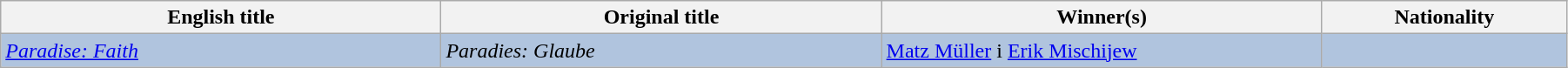<table class="wikitable" style="width:95%;" cellpadding="5">
<tr>
<th style="width:18%;">English title</th>
<th style="width:18%;">Original title</th>
<th style="width:18%;">Winner(s)</th>
<th style="width:10%;">Nationality</th>
</tr>
<tr style="background:#B0C4DE;">
<td><em><a href='#'>Paradise: Faith</a></em></td>
<td><em>Paradies: Glaube</em></td>
<td><a href='#'>Matz Müller</a> i <a href='#'>Erik Mischijew</a></td>
<td></td>
</tr>
</table>
